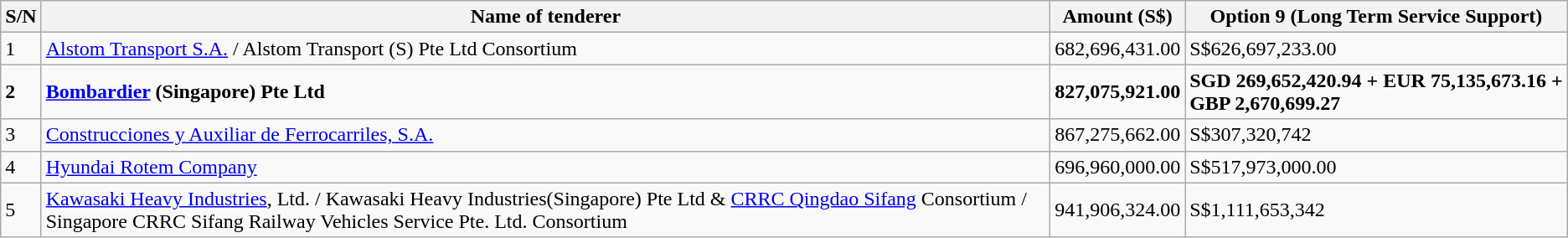<table class="wikitable">
<tr>
<th>S/N</th>
<th>Name of tenderer</th>
<th>Amount (S$)</th>
<th>Option 9 (Long Term Service Support)</th>
</tr>
<tr>
<td>1</td>
<td><a href='#'>Alstom Transport S.A.</a> / Alstom Transport (S) Pte Ltd Consortium</td>
<td>682,696,431.00</td>
<td>S$626,697,233.00</td>
</tr>
<tr>
<td><strong>2</strong></td>
<td><strong><a href='#'>Bombardier</a> (Singapore) Pte Ltd</strong></td>
<td><strong>827,075,921.00</strong></td>
<td><strong>SGD 269,652,420.94 + EUR 75,135,673.16 + GBP 2,670,699.27</strong></td>
</tr>
<tr>
<td>3</td>
<td><a href='#'>Construcciones y Auxiliar de Ferrocarriles, S.A.</a></td>
<td>867,275,662.00</td>
<td>S$307,320,742</td>
</tr>
<tr>
<td>4</td>
<td><a href='#'>Hyundai Rotem Company</a></td>
<td>696,960,000.00</td>
<td>S$517,973,000.00</td>
</tr>
<tr>
<td>5</td>
<td><a href='#'>Kawasaki Heavy Industries</a>, Ltd. / Kawasaki Heavy Industries(Singapore) Pte Ltd & <a href='#'>CRRC Qingdao Sifang</a> Consortium / Singapore CRRC Sifang Railway Vehicles Service Pte. Ltd. Consortium</td>
<td>941,906,324.00</td>
<td>S$1,111,653,342</td>
</tr>
</table>
